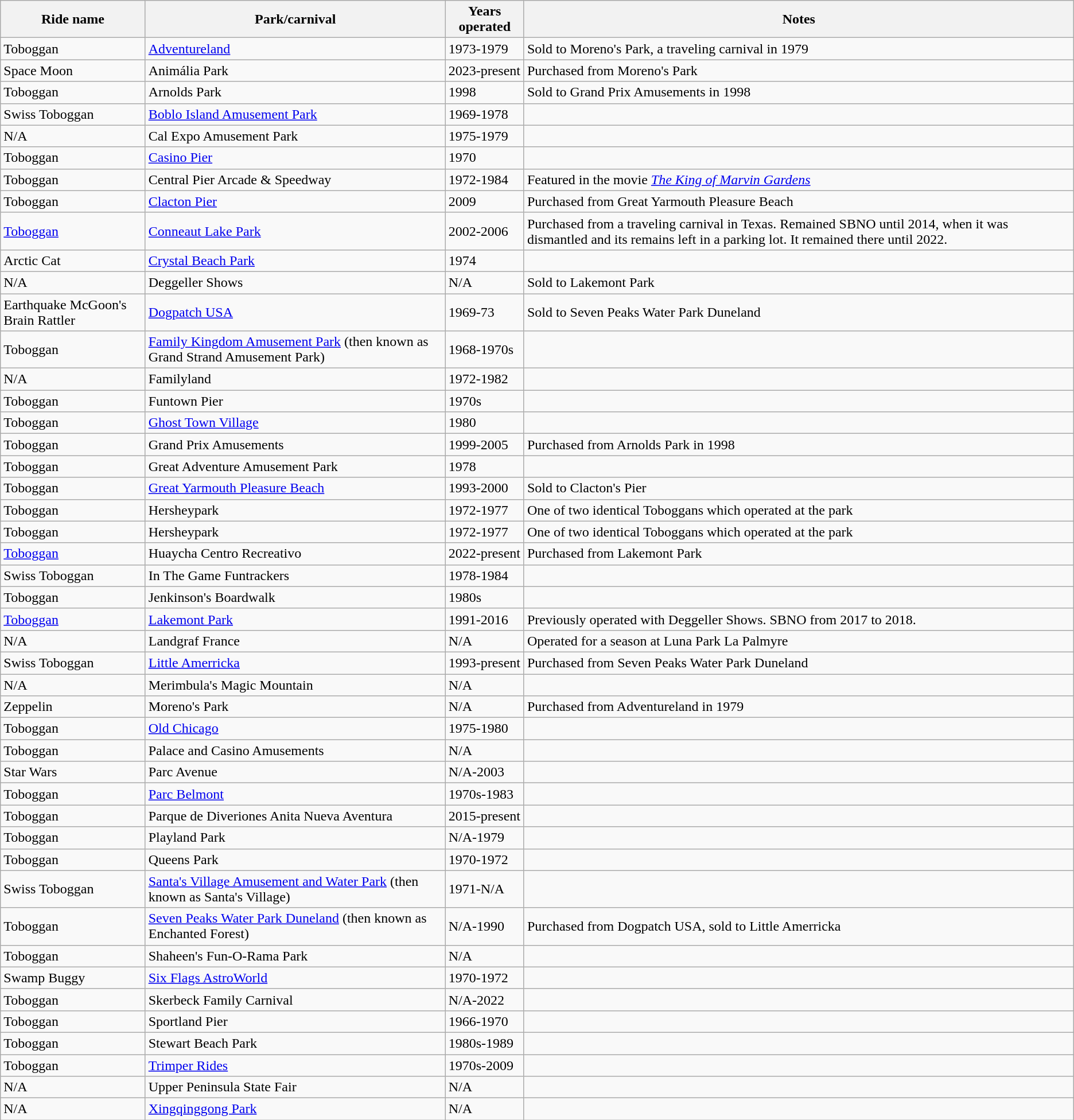<table class="wikitable">
<tr>
<th>Ride name</th>
<th>Park/carnival</th>
<th>Years operated</th>
<th>Notes</th>
</tr>
<tr>
<td>Toboggan</td>
<td><a href='#'>Adventureland</a></td>
<td>1973-1979</td>
<td>Sold to Moreno's Park, a traveling carnival in 1979</td>
</tr>
<tr>
<td>Space Moon</td>
<td>Animália Park</td>
<td>2023-present</td>
<td>Purchased from Moreno's Park</td>
</tr>
<tr>
<td>Toboggan</td>
<td>Arnolds Park</td>
<td>1998</td>
<td>Sold to Grand Prix Amusements in 1998</td>
</tr>
<tr>
<td>Swiss Toboggan</td>
<td><a href='#'>Boblo Island Amusement Park</a></td>
<td>1969-1978</td>
<td></td>
</tr>
<tr>
<td>N/A</td>
<td>Cal Expo Amusement Park</td>
<td>1975-1979</td>
<td></td>
</tr>
<tr>
<td>Toboggan</td>
<td><a href='#'>Casino Pier</a></td>
<td>1970</td>
<td></td>
</tr>
<tr>
<td>Toboggan</td>
<td>Central Pier Arcade & Speedway</td>
<td>1972-1984</td>
<td>Featured in the movie <em><a href='#'>The King of Marvin Gardens</a></em></td>
</tr>
<tr>
<td>Toboggan</td>
<td><a href='#'>Clacton Pier</a></td>
<td>2009</td>
<td>Purchased from Great Yarmouth Pleasure Beach</td>
</tr>
<tr>
<td><a href='#'>Toboggan</a></td>
<td><a href='#'>Conneaut Lake Park</a></td>
<td>2002-2006</td>
<td>Purchased from a traveling carnival in Texas. Remained SBNO until 2014, when it was dismantled and its remains left in a parking lot. It remained there until 2022.</td>
</tr>
<tr>
<td>Arctic Cat</td>
<td><a href='#'>Crystal Beach Park</a></td>
<td>1974</td>
<td></td>
</tr>
<tr>
<td>N/A</td>
<td>Deggeller Shows</td>
<td>N/A</td>
<td>Sold to Lakemont Park</td>
</tr>
<tr>
<td>Earthquake McGoon's Brain Rattler</td>
<td><a href='#'>Dogpatch USA</a></td>
<td>1969-73</td>
<td>Sold to Seven Peaks Water Park Duneland</td>
</tr>
<tr>
<td>Toboggan</td>
<td><a href='#'>Family Kingdom Amusement Park</a> (then known as Grand Strand Amusement Park)</td>
<td>1968-1970s</td>
<td></td>
</tr>
<tr>
<td>N/A</td>
<td>Familyland</td>
<td>1972-1982</td>
<td></td>
</tr>
<tr>
<td>Toboggan</td>
<td>Funtown Pier</td>
<td>1970s</td>
<td></td>
</tr>
<tr>
<td>Toboggan</td>
<td><a href='#'>Ghost Town Village</a></td>
<td>1980</td>
<td></td>
</tr>
<tr>
<td>Toboggan</td>
<td>Grand Prix Amusements</td>
<td>1999-2005</td>
<td>Purchased from Arnolds Park in 1998</td>
</tr>
<tr>
<td>Toboggan</td>
<td>Great Adventure Amusement Park</td>
<td>1978</td>
<td></td>
</tr>
<tr>
<td>Toboggan</td>
<td><a href='#'>Great Yarmouth Pleasure Beach</a></td>
<td>1993-2000</td>
<td>Sold to Clacton's Pier</td>
</tr>
<tr>
<td>Toboggan</td>
<td>Hersheypark</td>
<td>1972-1977</td>
<td>One of two identical Toboggans which operated at the park</td>
</tr>
<tr>
<td>Toboggan</td>
<td>Hersheypark</td>
<td>1972-1977</td>
<td>One of two identical Toboggans which operated at the park</td>
</tr>
<tr>
<td><a href='#'>Toboggan</a></td>
<td>Huaycha Centro Recreativo</td>
<td>2022-present</td>
<td>Purchased from Lakemont Park</td>
</tr>
<tr>
<td>Swiss Toboggan</td>
<td>In The Game Funtrackers</td>
<td>1978-1984</td>
<td></td>
</tr>
<tr>
<td>Toboggan</td>
<td>Jenkinson's Boardwalk</td>
<td>1980s</td>
<td></td>
</tr>
<tr>
<td><a href='#'>Toboggan</a></td>
<td><a href='#'>Lakemont Park</a></td>
<td>1991-2016</td>
<td>Previously operated with Deggeller Shows. SBNO from 2017 to 2018.</td>
</tr>
<tr>
<td>N/A</td>
<td>Landgraf France</td>
<td>N/A</td>
<td>Operated for a season at Luna Park La Palmyre</td>
</tr>
<tr>
<td>Swiss Toboggan</td>
<td><a href='#'>Little Amerricka</a></td>
<td>1993-present</td>
<td>Purchased from Seven Peaks Water Park Duneland</td>
</tr>
<tr>
<td>N/A</td>
<td>Merimbula's Magic Mountain</td>
<td>N/A</td>
<td></td>
</tr>
<tr>
<td>Zeppelin</td>
<td>Moreno's Park</td>
<td>N/A</td>
<td>Purchased from Adventureland in 1979</td>
</tr>
<tr>
<td>Toboggan</td>
<td><a href='#'>Old Chicago</a></td>
<td>1975-1980</td>
<td></td>
</tr>
<tr>
<td>Toboggan</td>
<td>Palace and Casino Amusements</td>
<td>N/A</td>
<td></td>
</tr>
<tr>
<td>Star Wars</td>
<td>Parc Avenue</td>
<td>N/A-2003</td>
<td></td>
</tr>
<tr>
<td>Toboggan</td>
<td><a href='#'>Parc Belmont</a></td>
<td>1970s-1983</td>
<td></td>
</tr>
<tr>
<td>Toboggan</td>
<td>Parque de Diveriones Anita Nueva Aventura</td>
<td>2015-present</td>
<td></td>
</tr>
<tr>
<td>Toboggan</td>
<td>Playland Park</td>
<td>N/A-1979</td>
<td></td>
</tr>
<tr>
<td>Toboggan</td>
<td>Queens Park</td>
<td>1970-1972</td>
<td></td>
</tr>
<tr>
<td>Swiss Toboggan</td>
<td><a href='#'>Santa's Village Amusement and Water Park</a> (then known as Santa's Village)</td>
<td>1971-N/A</td>
<td></td>
</tr>
<tr>
<td>Toboggan</td>
<td><a href='#'>Seven Peaks Water Park Duneland</a> (then known as Enchanted Forest)</td>
<td>N/A-1990</td>
<td>Purchased from Dogpatch USA, sold to Little Amerricka</td>
</tr>
<tr>
<td>Toboggan</td>
<td>Shaheen's Fun-O-Rama Park</td>
<td>N/A</td>
<td></td>
</tr>
<tr>
<td>Swamp Buggy</td>
<td><a href='#'>Six Flags AstroWorld</a></td>
<td>1970-1972</td>
<td></td>
</tr>
<tr>
<td>Toboggan</td>
<td>Skerbeck Family Carnival</td>
<td>N/A-2022</td>
<td></td>
</tr>
<tr>
<td>Toboggan</td>
<td>Sportland Pier</td>
<td>1966-1970</td>
<td></td>
</tr>
<tr>
<td>Toboggan</td>
<td>Stewart Beach Park</td>
<td>1980s-1989</td>
<td></td>
</tr>
<tr>
<td>Toboggan</td>
<td><a href='#'>Trimper Rides</a></td>
<td>1970s-2009</td>
<td></td>
</tr>
<tr>
<td>N/A</td>
<td>Upper Peninsula State Fair</td>
<td>N/A</td>
<td></td>
</tr>
<tr>
<td>N/A</td>
<td><a href='#'>Xingqinggong Park</a></td>
<td>N/A</td>
</tr>
</table>
